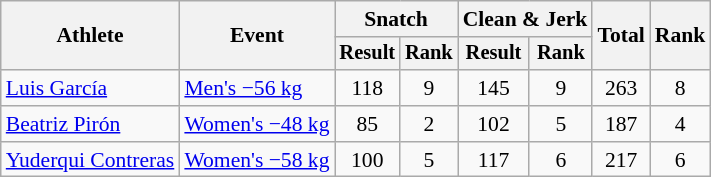<table class="wikitable" style="font-size:90%">
<tr>
<th rowspan="2">Athlete</th>
<th rowspan="2">Event</th>
<th colspan="2">Snatch</th>
<th colspan="2">Clean & Jerk</th>
<th rowspan="2">Total</th>
<th rowspan="2">Rank</th>
</tr>
<tr style="font-size:95%">
<th>Result</th>
<th>Rank</th>
<th>Result</th>
<th>Rank</th>
</tr>
<tr align=center>
<td align=left><a href='#'>Luis García</a></td>
<td align=left><a href='#'>Men's −56 kg</a></td>
<td>118</td>
<td>9</td>
<td>145</td>
<td>9</td>
<td>263</td>
<td>8</td>
</tr>
<tr align=center>
<td align=left><a href='#'>Beatriz Pirón</a></td>
<td align=left><a href='#'>Women's −48 kg</a></td>
<td>85</td>
<td>2</td>
<td>102</td>
<td>5</td>
<td>187</td>
<td>4</td>
</tr>
<tr align=center>
<td align=left><a href='#'>Yuderqui Contreras</a></td>
<td align=left><a href='#'>Women's −58 kg</a></td>
<td>100</td>
<td>5</td>
<td>117</td>
<td>6</td>
<td>217</td>
<td>6</td>
</tr>
</table>
